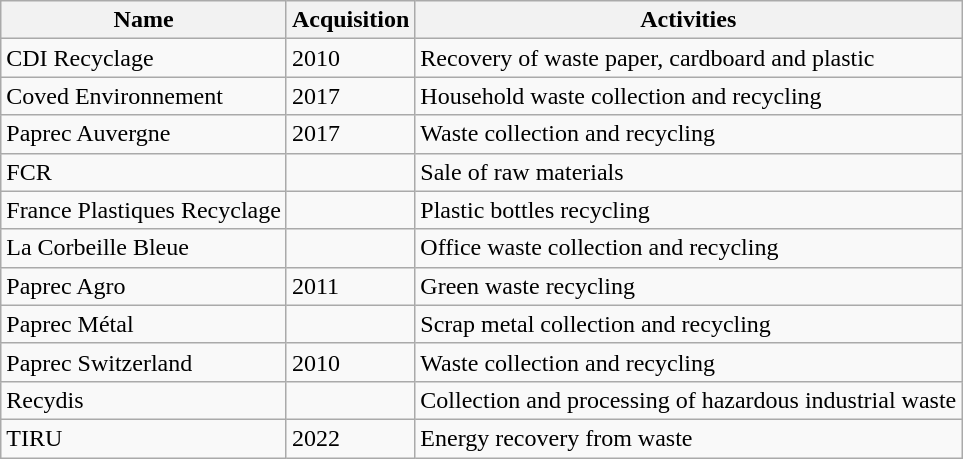<table class="wikitable">
<tr>
<th>Name</th>
<th>Acquisition</th>
<th>Activities</th>
</tr>
<tr>
<td>CDI Recyclage</td>
<td>2010</td>
<td>Recovery of waste paper, cardboard and plastic</td>
</tr>
<tr>
<td>Coved Environnement</td>
<td>2017</td>
<td>Household waste collection and recycling</td>
</tr>
<tr>
<td>Paprec Auvergne</td>
<td>2017</td>
<td>Waste collection and recycling</td>
</tr>
<tr>
<td>FCR</td>
<td></td>
<td>Sale of raw materials</td>
</tr>
<tr>
<td>France Plastiques Recyclage</td>
<td></td>
<td>Plastic bottles recycling</td>
</tr>
<tr>
<td>La Corbeille Bleue</td>
<td></td>
<td>Office waste collection and recycling</td>
</tr>
<tr>
<td>Paprec Agro</td>
<td>2011</td>
<td>Green waste recycling</td>
</tr>
<tr>
<td>Paprec Métal</td>
<td></td>
<td>Scrap metal collection and recycling</td>
</tr>
<tr>
<td>Paprec Switzerland</td>
<td>2010</td>
<td>Waste collection and recycling</td>
</tr>
<tr>
<td>Recydis</td>
<td></td>
<td>Collection and processing of hazardous industrial waste</td>
</tr>
<tr>
<td>TIRU</td>
<td>2022</td>
<td>Energy recovery from waste</td>
</tr>
</table>
